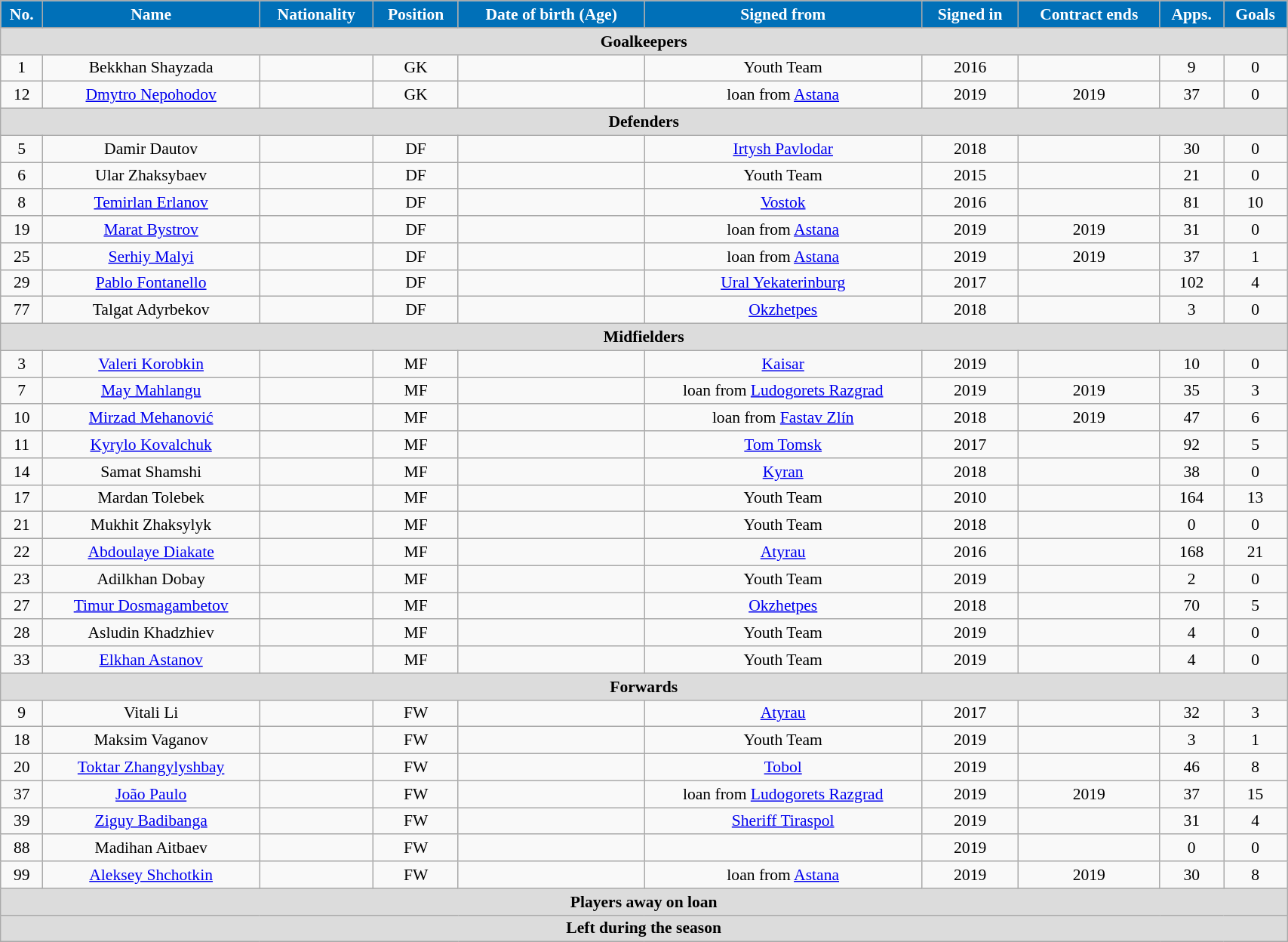<table class="wikitable"  style="text-align:center; font-size:90%; width:90%;">
<tr>
<th style="background:#0070B8; color:#FFFFFF; text-align:center;">No.</th>
<th style="background:#0070B8; color:#FFFFFF; text-align:center;">Name</th>
<th style="background:#0070B8; color:#FFFFFF; text-align:center;">Nationality</th>
<th style="background:#0070B8; color:#FFFFFF; text-align:center;">Position</th>
<th style="background:#0070B8; color:#FFFFFF; text-align:center;">Date of birth (Age)</th>
<th style="background:#0070B8; color:#FFFFFF; text-align:center;">Signed from</th>
<th style="background:#0070B8; color:#FFFFFF; text-align:center;">Signed in</th>
<th style="background:#0070B8; color:#FFFFFF; text-align:center;">Contract ends</th>
<th style="background:#0070B8; color:#FFFFFF; text-align:center;">Apps.</th>
<th style="background:#0070B8; color:#FFFFFF; text-align:center;">Goals</th>
</tr>
<tr>
<th colspan="11"  style="background:#dcdcdc; text-align:center;">Goalkeepers</th>
</tr>
<tr>
<td>1</td>
<td>Bekkhan Shayzada</td>
<td></td>
<td>GK</td>
<td></td>
<td>Youth Team</td>
<td>2016</td>
<td></td>
<td>9</td>
<td>0</td>
</tr>
<tr>
<td>12</td>
<td><a href='#'>Dmytro Nepohodov</a></td>
<td></td>
<td>GK</td>
<td></td>
<td>loan from <a href='#'>Astana</a></td>
<td>2019</td>
<td>2019</td>
<td>37</td>
<td>0</td>
</tr>
<tr>
<th colspan="11"  style="background:#dcdcdc; text-align:center;">Defenders</th>
</tr>
<tr>
<td>5</td>
<td>Damir Dautov</td>
<td></td>
<td>DF</td>
<td></td>
<td><a href='#'>Irtysh Pavlodar</a></td>
<td>2018</td>
<td></td>
<td>30</td>
<td>0</td>
</tr>
<tr>
<td>6</td>
<td>Ular Zhaksybaev</td>
<td></td>
<td>DF</td>
<td></td>
<td>Youth Team</td>
<td>2015</td>
<td></td>
<td>21</td>
<td>0</td>
</tr>
<tr>
<td>8</td>
<td><a href='#'>Temirlan Erlanov</a></td>
<td></td>
<td>DF</td>
<td></td>
<td><a href='#'>Vostok</a></td>
<td>2016</td>
<td></td>
<td>81</td>
<td>10</td>
</tr>
<tr>
<td>19</td>
<td><a href='#'>Marat Bystrov</a></td>
<td></td>
<td>DF</td>
<td></td>
<td>loan from <a href='#'>Astana</a></td>
<td>2019</td>
<td>2019</td>
<td>31</td>
<td>0</td>
</tr>
<tr>
<td>25</td>
<td><a href='#'>Serhiy Malyi</a></td>
<td></td>
<td>DF</td>
<td></td>
<td>loan from <a href='#'>Astana</a></td>
<td>2019</td>
<td>2019</td>
<td>37</td>
<td>1</td>
</tr>
<tr>
<td>29</td>
<td><a href='#'>Pablo Fontanello</a></td>
<td></td>
<td>DF</td>
<td></td>
<td><a href='#'>Ural Yekaterinburg</a></td>
<td>2017</td>
<td></td>
<td>102</td>
<td>4</td>
</tr>
<tr>
<td>77</td>
<td>Talgat Adyrbekov</td>
<td></td>
<td>DF</td>
<td></td>
<td><a href='#'>Okzhetpes</a></td>
<td>2018</td>
<td></td>
<td>3</td>
<td>0</td>
</tr>
<tr>
<th colspan="11"  style="background:#dcdcdc; text-align:center;">Midfielders</th>
</tr>
<tr>
<td>3</td>
<td><a href='#'>Valeri Korobkin</a></td>
<td></td>
<td>MF</td>
<td></td>
<td><a href='#'>Kaisar</a></td>
<td>2019</td>
<td></td>
<td>10</td>
<td>0</td>
</tr>
<tr>
<td>7</td>
<td><a href='#'>May Mahlangu</a></td>
<td></td>
<td>MF</td>
<td></td>
<td>loan from <a href='#'>Ludogorets Razgrad</a></td>
<td>2019</td>
<td>2019</td>
<td>35</td>
<td>3</td>
</tr>
<tr>
<td>10</td>
<td><a href='#'>Mirzad Mehanović</a></td>
<td></td>
<td>MF</td>
<td></td>
<td>loan from <a href='#'>Fastav Zlín</a></td>
<td>2018</td>
<td>2019</td>
<td>47</td>
<td>6</td>
</tr>
<tr>
<td>11</td>
<td><a href='#'>Kyrylo Kovalchuk</a></td>
<td></td>
<td>MF</td>
<td></td>
<td><a href='#'>Tom Tomsk</a></td>
<td>2017</td>
<td></td>
<td>92</td>
<td>5</td>
</tr>
<tr>
<td>14</td>
<td>Samat Shamshi</td>
<td></td>
<td>MF</td>
<td></td>
<td><a href='#'>Kyran</a></td>
<td>2018</td>
<td></td>
<td>38</td>
<td>0</td>
</tr>
<tr>
<td>17</td>
<td>Mardan Tolebek</td>
<td></td>
<td>MF</td>
<td></td>
<td>Youth Team</td>
<td>2010</td>
<td></td>
<td>164</td>
<td>13</td>
</tr>
<tr>
<td>21</td>
<td>Mukhit Zhaksylyk</td>
<td></td>
<td>MF</td>
<td></td>
<td>Youth Team</td>
<td>2018</td>
<td></td>
<td>0</td>
<td>0</td>
</tr>
<tr>
<td>22</td>
<td><a href='#'>Abdoulaye Diakate</a></td>
<td></td>
<td>MF</td>
<td></td>
<td><a href='#'>Atyrau</a></td>
<td>2016</td>
<td></td>
<td>168</td>
<td>21</td>
</tr>
<tr>
<td>23</td>
<td>Adilkhan Dobay</td>
<td></td>
<td>MF</td>
<td></td>
<td>Youth Team</td>
<td>2019</td>
<td></td>
<td>2</td>
<td>0</td>
</tr>
<tr>
<td>27</td>
<td><a href='#'>Timur Dosmagambetov</a></td>
<td></td>
<td>MF</td>
<td></td>
<td><a href='#'>Okzhetpes</a></td>
<td>2018</td>
<td></td>
<td>70</td>
<td>5</td>
</tr>
<tr>
<td>28</td>
<td>Asludin Khadzhiev</td>
<td></td>
<td>MF</td>
<td></td>
<td>Youth Team</td>
<td>2019</td>
<td></td>
<td>4</td>
<td>0</td>
</tr>
<tr>
<td>33</td>
<td><a href='#'>Elkhan Astanov</a></td>
<td></td>
<td>MF</td>
<td></td>
<td>Youth Team</td>
<td>2019</td>
<td></td>
<td>4</td>
<td>0</td>
</tr>
<tr>
<th colspan="11"  style="background:#dcdcdc; text-align:center;">Forwards</th>
</tr>
<tr>
<td>9</td>
<td>Vitali Li</td>
<td></td>
<td>FW</td>
<td></td>
<td><a href='#'>Atyrau</a></td>
<td>2017</td>
<td></td>
<td>32</td>
<td>3</td>
</tr>
<tr>
<td>18</td>
<td>Maksim Vaganov</td>
<td></td>
<td>FW</td>
<td></td>
<td>Youth Team</td>
<td>2019</td>
<td></td>
<td>3</td>
<td>1</td>
</tr>
<tr>
<td>20</td>
<td><a href='#'>Toktar Zhangylyshbay</a></td>
<td></td>
<td>FW</td>
<td></td>
<td><a href='#'>Tobol</a></td>
<td>2019</td>
<td></td>
<td>46</td>
<td>8</td>
</tr>
<tr>
<td>37</td>
<td><a href='#'>João Paulo</a></td>
<td></td>
<td>FW</td>
<td></td>
<td>loan from <a href='#'>Ludogorets Razgrad</a></td>
<td>2019</td>
<td>2019</td>
<td>37</td>
<td>15</td>
</tr>
<tr>
<td>39</td>
<td><a href='#'>Ziguy Badibanga</a></td>
<td></td>
<td>FW</td>
<td></td>
<td><a href='#'>Sheriff Tiraspol</a></td>
<td>2019</td>
<td></td>
<td>31</td>
<td>4</td>
</tr>
<tr>
<td>88</td>
<td>Madihan Aitbaev</td>
<td></td>
<td>FW</td>
<td></td>
<td></td>
<td>2019</td>
<td></td>
<td>0</td>
<td>0</td>
</tr>
<tr>
<td>99</td>
<td><a href='#'>Aleksey Shchotkin</a></td>
<td></td>
<td>FW</td>
<td></td>
<td>loan from <a href='#'>Astana</a></td>
<td>2019</td>
<td>2019</td>
<td>30</td>
<td>8</td>
</tr>
<tr>
<th colspan="11"  style="background:#dcdcdc; text-align:center;">Players away on loan</th>
</tr>
<tr>
<th colspan="11"  style="background:#dcdcdc; text-align:center;">Left during the season</th>
</tr>
</table>
